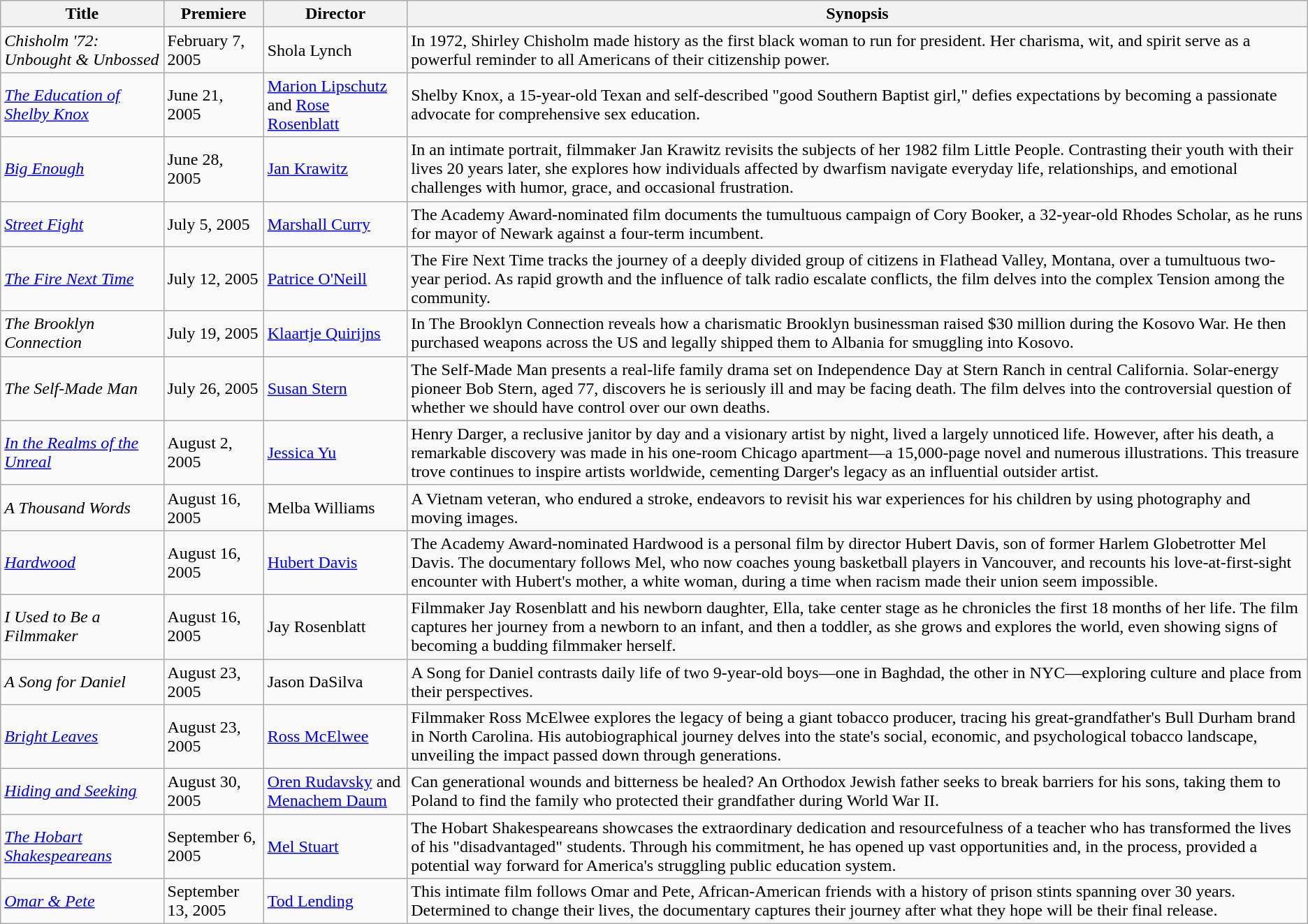<table class="wikitable sortable">
<tr>
<th>Title</th>
<th>Premiere</th>
<th>Director</th>
<th>Synopsis</th>
</tr>
<tr>
<td><em>Chisholm '72: Unbought & Unbossed</em></td>
<td>February 7, 2005</td>
<td>Shola Lynch</td>
<td>In 1972, Shirley Chisholm made history as the first black woman to run for president. Her charisma, wit, and spirit serve as a powerful reminder to all Americans of their citizenship power.</td>
</tr>
<tr>
<td><em><a href='#'>The Education of Shelby Knox</a></em></td>
<td>June 21, 2005</td>
<td><a href='#'>Marion Lipschutz</a> and <a href='#'>Rose Rosenblatt</a></td>
<td>Shelby Knox, a 15-year-old Texan and self-described "good Southern Baptist girl," defies expectations by becoming a passionate advocate for comprehensive sex education.</td>
</tr>
<tr>
<td><em><a href='#'>Big Enough</a></em></td>
<td>June 28, 2005</td>
<td><a href='#'>Jan Krawitz</a></td>
<td>In an intimate portrait, filmmaker Jan Krawitz revisits the subjects of her 1982 film Little People. Contrasting their youth with their lives 20 years later, she explores how individuals affected by dwarfism navigate everyday life, relationships, and emotional challenges with humor, grace, and occasional frustration.</td>
</tr>
<tr>
<td><em><a href='#'>Street Fight</a></em></td>
<td>July 5, 2005</td>
<td><a href='#'>Marshall Curry</a></td>
<td>The Academy Award-nominated film documents the tumultuous campaign of Cory Booker, a 32-year-old Rhodes Scholar, as he runs for mayor of Newark against a four-term incumbent.</td>
</tr>
<tr>
<td><em><a href='#'>The Fire Next Time</a></em></td>
<td>July 12, 2005</td>
<td><a href='#'>Patrice O'Neill</a></td>
<td>The Fire Next Time tracks the journey of a deeply divided group of citizens in Flathead Valley, Montana, over a tumultuous two-year period. As rapid growth and the influence of talk radio escalate conflicts, the film delves into the complex Tension among the community.</td>
</tr>
<tr>
<td><em>The Brooklyn Connection</em></td>
<td>July 19, 2005</td>
<td><a href='#'>Klaartje Quirijns</a></td>
<td>In The Brooklyn Connection reveals how a charismatic Brooklyn businessman raised $30 million during the Kosovo War. He then purchased weapons across the US and legally shipped them to Albania for smuggling into Kosovo.</td>
</tr>
<tr>
<td><em>The Self-Made Man</em></td>
<td>July 26, 2005</td>
<td><a href='#'>Susan Stern</a></td>
<td>The Self-Made Man presents a real-life family drama set on Independence Day at Stern Ranch in central California. Solar-energy pioneer Bob Stern, aged 77, discovers he is seriously ill and may be facing death. The film delves into the controversial question of whether we should have control over our own deaths.</td>
</tr>
<tr>
<td><em><a href='#'>In the Realms of the Unreal</a></em></td>
<td>August 2, 2005</td>
<td><a href='#'>Jessica Yu</a></td>
<td>Henry Darger, a reclusive janitor by day and a visionary artist by night, lived a largely unnoticed life. However, after his death, a remarkable discovery was made in his one-room Chicago apartment—a 15,000-page novel and numerous illustrations. This treasure trove continues to inspire artists worldwide, cementing Darger's legacy as an influential outsider artist.</td>
</tr>
<tr>
<td><em>A Thousand Words</em></td>
<td>August 16, 2005</td>
<td>Melba Williams</td>
<td>A Vietnam veteran, who endured a stroke, endeavors to revisit his war experiences for his children by using photography and moving images.</td>
</tr>
<tr>
<td><em><a href='#'>Hardwood</a></em></td>
<td>August 16, 2005</td>
<td><a href='#'>Hubert Davis</a></td>
<td>The Academy Award-nominated Hardwood is a personal film by director Hubert Davis, son of former Harlem Globetrotter Mel Davis. The documentary follows Mel, who now coaches young basketball players in Vancouver, and recounts his love-at-first-sight encounter with Hubert's mother, a white woman, during a time when racism made their union seem impossible.</td>
</tr>
<tr>
<td><em>I Used to Be a Filmmaker</em></td>
<td>August 16, 2005</td>
<td>Jay Rosenblatt</td>
<td>Filmmaker Jay Rosenblatt and his newborn daughter, Ella, take center stage as he chronicles the first 18 months of her life. The film captures her journey from a newborn to an infant, and then a toddler, as she grows and explores the world, even showing signs of becoming a budding filmmaker herself.</td>
</tr>
<tr>
<td><em>A Song for Daniel</em></td>
<td>August 23, 2005</td>
<td>Jason DaSilva</td>
<td>A Song for Daniel contrasts daily life of two 9-year-old boys—one in Baghdad, the other in NYC—exploring culture and place from their perspectives.</td>
</tr>
<tr>
<td><em><a href='#'>Bright Leaves</a></em></td>
<td>August 23, 2005</td>
<td><a href='#'>Ross McElwee</a></td>
<td>Filmmaker Ross McElwee explores the legacy of being a giant tobacco producer, tracing his great-grandfather's Bull Durham brand in North Carolina. His autobiographical journey delves into the state's social, economic, and psychological tobacco landscape, unveiling the impact passed down through generations.</td>
</tr>
<tr>
<td><em><a href='#'>Hiding and Seeking</a></em></td>
<td>August 30, 2005</td>
<td><a href='#'>Oren Rudavsky</a> and <a href='#'>Menachem Daum</a></td>
<td>Can generational wounds and bitterness be healed? An Orthodox Jewish father seeks to break barriers for his sons, taking them to Poland to find the family who protected their grandfather during World War II.</td>
</tr>
<tr>
<td><em><a href='#'>The Hobart Shakespeareans</a></em></td>
<td>September 6, 2005</td>
<td><a href='#'>Mel Stuart</a></td>
<td>The Hobart Shakespeareans showcases the extraordinary dedication and resourcefulness of a teacher who has transformed the lives of his "disadvantaged" students. Through his commitment, he has opened up vast opportunities and, in the process, provided a potential way forward for America's struggling public education system.</td>
</tr>
<tr>
<td><em><a href='#'>Omar & Pete</a></em></td>
<td>September 13, 2005</td>
<td><a href='#'>Tod Lending</a></td>
<td>This intimate film follows Omar and Pete, African-American friends with a history of prison stints spanning over 30 years. Determined to change their lives, the documentary captures their journey after what they hope will be their final release.</td>
</tr>
</table>
